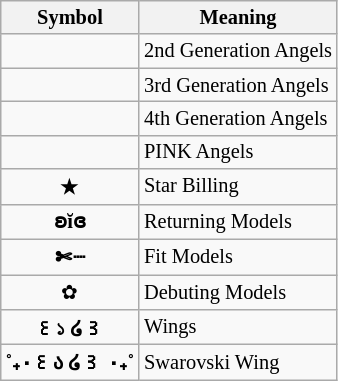<table class="sortable wikitable" style="font-size:85%;">
<tr>
<th>Symbol</th>
<th>Meaning</th>
</tr>
<tr>
<td align="center"><strong></strong></td>
<td>2nd Generation Angels</td>
</tr>
<tr>
<td align="center"><strong></strong></td>
<td>3rd Generation Angels</td>
</tr>
<tr>
<td align="center"><strong></strong></td>
<td>4th Generation Angels</td>
</tr>
<tr>
<td align="center"><strong></strong></td>
<td>PINK Angels</td>
</tr>
<tr>
<td align="center"><strong>★</strong></td>
<td>Star Billing</td>
</tr>
<tr>
<td align="center"><strong>ʚĭɞ</strong></td>
<td>Returning Models</td>
</tr>
<tr>
<td align="center"><strong>✄┈</strong></td>
<td>Fit Models</td>
</tr>
<tr>
<td align="center">✿</td>
<td>Debuting Models</td>
</tr>
<tr>
<td align="center"><strong>꒰১ ໒꒱</strong></td>
<td>Wings</td>
</tr>
<tr>
<td align="center"><strong>˚₊‧꒰ა ໒꒱ ‧₊˚</strong></td>
<td>Swarovski Wing</td>
</tr>
</table>
